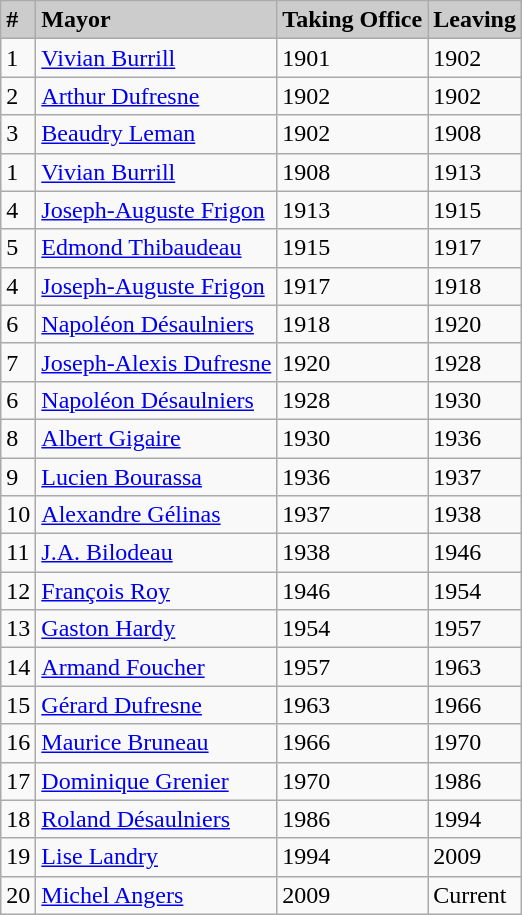<table class="wikitable">
<tr>
<td bgcolor=#cccccc><strong>#</strong></td>
<td bgcolor=#cccccc><strong>Mayor</strong></td>
<td bgcolor=#cccccc><strong>Taking Office</strong></td>
<td bgcolor=#cccccc><strong>Leaving</strong></td>
</tr>
<tr>
<td>1</td>
<td><a href='#'>Vivian Burrill</a></td>
<td>1901</td>
<td>1902</td>
</tr>
<tr>
<td>2</td>
<td><a href='#'>Arthur Dufresne</a></td>
<td>1902</td>
<td>1902</td>
</tr>
<tr>
<td>3</td>
<td><a href='#'>Beaudry Leman</a></td>
<td>1902</td>
<td>1908 </td>
</tr>
<tr>
<td>1</td>
<td><a href='#'>Vivian Burrill</a></td>
<td>1908</td>
<td>1913</td>
</tr>
<tr>
<td>4</td>
<td><a href='#'>Joseph-Auguste Frigon</a></td>
<td>1913</td>
<td>1915</td>
</tr>
<tr>
<td>5</td>
<td><a href='#'>Edmond Thibaudeau</a></td>
<td>1915</td>
<td>1917</td>
</tr>
<tr>
<td>4</td>
<td><a href='#'>Joseph-Auguste Frigon</a></td>
<td>1917</td>
<td>1918</td>
</tr>
<tr>
<td>6</td>
<td><a href='#'>Napoléon Désaulniers</a></td>
<td>1918</td>
<td>1920</td>
</tr>
<tr>
<td>7</td>
<td><a href='#'>Joseph-Alexis Dufresne</a></td>
<td>1920</td>
<td>1928</td>
</tr>
<tr>
<td>6</td>
<td><a href='#'>Napoléon Désaulniers</a></td>
<td>1928</td>
<td>1930</td>
</tr>
<tr>
<td>8</td>
<td><a href='#'>Albert Gigaire</a></td>
<td>1930</td>
<td>1936</td>
</tr>
<tr>
<td>9</td>
<td><a href='#'>Lucien Bourassa</a></td>
<td>1936</td>
<td>1937 </td>
</tr>
<tr>
<td>10</td>
<td><a href='#'>Alexandre Gélinas</a></td>
<td>1937</td>
<td>1938</td>
</tr>
<tr>
<td>11</td>
<td><a href='#'>J.A. Bilodeau</a></td>
<td>1938</td>
<td>1946</td>
</tr>
<tr>
<td>12</td>
<td><a href='#'>François Roy</a></td>
<td>1946</td>
<td>1954</td>
</tr>
<tr>
<td>13</td>
<td><a href='#'>Gaston Hardy</a></td>
<td>1954</td>
<td>1957 </td>
</tr>
<tr>
<td>14</td>
<td><a href='#'>Armand Foucher</a></td>
<td>1957</td>
<td>1963 </td>
</tr>
<tr>
<td>15</td>
<td><a href='#'>Gérard Dufresne</a></td>
<td>1963</td>
<td>1966</td>
</tr>
<tr>
<td>16</td>
<td><a href='#'>Maurice Bruneau</a></td>
<td>1966</td>
<td>1970</td>
</tr>
<tr>
<td>17</td>
<td><a href='#'>Dominique Grenier</a></td>
<td>1970</td>
<td>1986</td>
</tr>
<tr>
<td>18</td>
<td><a href='#'>Roland Désaulniers</a></td>
<td>1986</td>
<td>1994</td>
</tr>
<tr>
<td>19</td>
<td><a href='#'>Lise Landry</a></td>
<td>1994</td>
<td>2009</td>
</tr>
<tr>
<td>20</td>
<td><a href='#'>Michel Angers</a></td>
<td>2009</td>
<td>Current</td>
</tr>
</table>
